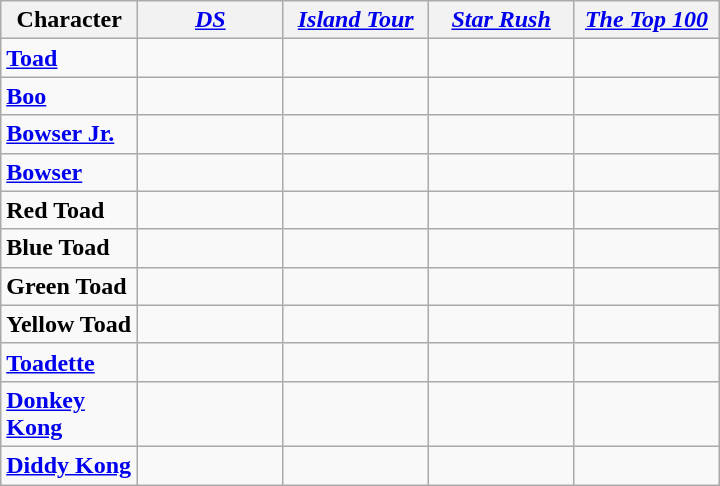<table class="wikitable sortable" style="width: 480px; text-align: centre;">
<tr>
<th style="width: 15%;">Character</th>
<th style="width: 17%;"><em><a href='#'>DS</a></em></th>
<th style="width: 17%;"><em><a href='#'>Island Tour</a></em></th>
<th style="width: 17%;"><em><a href='#'>Star Rush</a></em></th>
<th style="width: 17%;"><em><a href='#'>The Top 100</a></em></th>
</tr>
<tr>
<td align="left"><strong><a href='#'>Toad</a></strong></td>
<td></td>
<td></td>
<td></td>
<td></td>
</tr>
<tr>
<td align="left"><strong><a href='#'>Boo</a></strong></td>
<td></td>
<td></td>
<td></td>
<td></td>
</tr>
<tr>
<td align="left"><strong><a href='#'>Bowser Jr.</a></strong></td>
<td></td>
<td></td>
<td></td>
<td></td>
</tr>
<tr>
<td align="left"><strong><a href='#'>Bowser</a></strong></td>
<td></td>
<td></td>
<td></td>
<td></td>
</tr>
<tr>
<td align="left"><strong>Red Toad</strong></td>
<td></td>
<td></td>
<td></td>
<td></td>
</tr>
<tr>
<td align="left"><strong>Blue Toad</strong></td>
<td></td>
<td></td>
<td></td>
<td></td>
</tr>
<tr>
<td align="left"><strong>Green Toad</strong></td>
<td></td>
<td></td>
<td></td>
<td></td>
</tr>
<tr>
<td align="left"><strong>Yellow Toad</strong></td>
<td></td>
<td></td>
<td></td>
<td></td>
</tr>
<tr>
<td align="left"><strong><a href='#'>Toadette</a></strong></td>
<td></td>
<td></td>
<td></td>
<td></td>
</tr>
<tr>
<td align="left"><strong><a href='#'>Donkey Kong</a></strong></td>
<td></td>
<td></td>
<td></td>
<td></td>
</tr>
<tr>
<td align="left"><strong><a href='#'>Diddy Kong</a></strong></td>
<td></td>
<td></td>
<td></td>
<td></td>
</tr>
</table>
